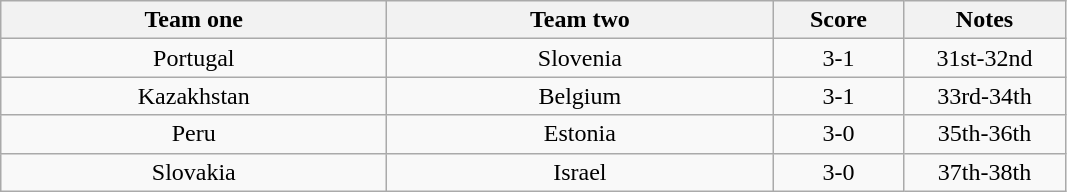<table class="wikitable" style="text-align: center">
<tr>
<th width=250>Team one</th>
<th width=250>Team two</th>
<th width=80>Score</th>
<th width=100>Notes</th>
</tr>
<tr>
<td> Portugal</td>
<td> Slovenia</td>
<td>3-1</td>
<td>31st-32nd</td>
</tr>
<tr>
<td> Kazakhstan</td>
<td> Belgium</td>
<td>3-1</td>
<td>33rd-34th</td>
</tr>
<tr>
<td> Peru</td>
<td> Estonia</td>
<td>3-0</td>
<td>35th-36th</td>
</tr>
<tr>
<td> Slovakia</td>
<td> Israel</td>
<td>3-0</td>
<td>37th-38th</td>
</tr>
</table>
